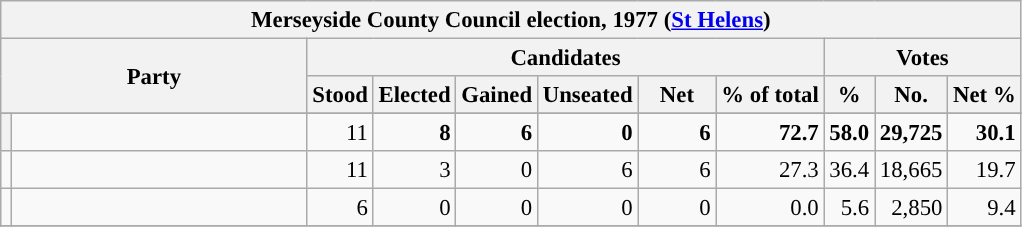<table class="wikitable" style="font-size:95%">
<tr>
<th colspan="16" style="background-color:#f2f2f2">Merseyside County Council election, 1977 (<a href='#'>St Helens</a>)</th>
</tr>
<tr style="vertical-align:center;">
<th colspan="2" rowspan="2">Party</th>
<th colspan="6" style="width: 30px">Candidates</th>
<th colspan="5" style="width: 30px">Votes</th>
</tr>
<tr>
<th>Stood</th>
<th>Elected</th>
<th>Gained</th>
<th>Unseated</th>
<th style="width: 45px">Net</th>
<th>% of total</th>
<th>%</th>
<th>No.</th>
<th>Net %</th>
</tr>
<tr>
</tr>
<tr>
<th style="background-color: "></th>
<td style="width: 190px"><a href='#'></a></td>
<td style="text-align:right; ">11</td>
<td style="text-align:right; "><strong>8</strong></td>
<td style="text-align:right; "><strong>6</strong></td>
<td style="text-align:right; "><strong>0</strong></td>
<td style="text-align:right; "><span><strong>6</strong></span></td>
<td style="text-align:right; "><strong>72.7</strong></td>
<td style="text-align:right; "><strong>58.0</strong></td>
<td style="text-align:right; "><strong>29,725</strong></td>
<td style="text-align:right; "><span><strong>30.1</strong></span></td>
</tr>
<tr>
<td style="background-color: "></td>
<td style="width: 190px"><a href='#'></a></td>
<td style="text-align:right; ">11</td>
<td style="text-align:right; ">3</td>
<td style="text-align:right; ">0</td>
<td style="text-align:right; ">6</td>
<td style="text-align:right; "><span>6</span></td>
<td style="text-align:right; ">27.3</td>
<td style="text-align:right; ">36.4</td>
<td style="text-align:right; ">18,665</td>
<td style="text-align:right; "><span>19.7</span></td>
</tr>
<tr>
<td style="background-color: "></td>
<td style="width: 190px"><a href='#'></a></td>
<td style="text-align:right; ">6</td>
<td style="text-align:right; ">0</td>
<td style="text-align:right; ">0</td>
<td style="text-align:right; ">0</td>
<td style="text-align:right; ">0</td>
<td style="text-align:right; ">0.0</td>
<td style="text-align:right; ">5.6</td>
<td style="text-align:right; ">2,850</td>
<td style="text-align:right; "><span>9.4</span></td>
</tr>
<tr>
</tr>
</table>
